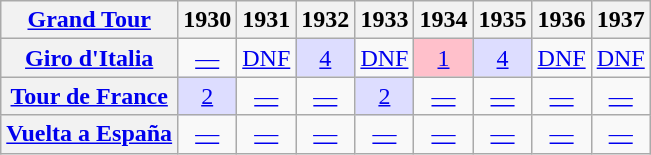<table class="wikitable plainrowheaders">
<tr>
<th scope="col"><a href='#'>Grand Tour</a></th>
<th scope="col">1930</th>
<th scope="col">1931</th>
<th scope="col">1932</th>
<th scope="col">1933</th>
<th scope="col">1934</th>
<th scope="col">1935</th>
<th scope="col">1936</th>
<th scope="col">1937</th>
</tr>
<tr style="text-align:center;">
<th scope="row"> <a href='#'>Giro d'Italia</a></th>
<td><a href='#'>—</a></td>
<td><a href='#'>DNF</a></td>
<td style="background:#ddddff;"><a href='#'>4</a></td>
<td><a href='#'>DNF</a></td>
<td bgcolor=pink><a href='#'>1</a></td>
<td style="background:#ddddff;"><a href='#'>4</a></td>
<td><a href='#'>DNF</a></td>
<td><a href='#'>DNF</a></td>
</tr>
<tr style="text-align:center;">
<th scope="row"> <a href='#'>Tour de France</a></th>
<td style="background:#ddddff;"><a href='#'>2</a></td>
<td><a href='#'>—</a></td>
<td><a href='#'>—</a></td>
<td style="background:#ddddff;"><a href='#'>2</a></td>
<td><a href='#'>—</a></td>
<td><a href='#'>—</a></td>
<td><a href='#'>—</a></td>
<td><a href='#'>—</a></td>
</tr>
<tr style="text-align:center;">
<th scope="row"> <a href='#'>Vuelta a España</a></th>
<td><a href='#'>—</a></td>
<td><a href='#'>—</a></td>
<td><a href='#'>—</a></td>
<td><a href='#'>—</a></td>
<td><a href='#'>—</a></td>
<td><a href='#'>—</a></td>
<td><a href='#'>—</a></td>
<td><a href='#'>—</a></td>
</tr>
</table>
